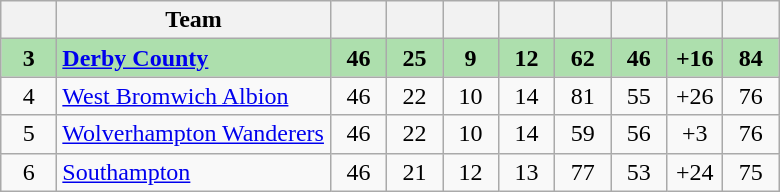<table class="wikitable" style="text-align:center">
<tr>
<th width="30"></th>
<th width="175">Team</th>
<th width="30"></th>
<th width="30"></th>
<th width="30"></th>
<th width="30"></th>
<th width="30"></th>
<th width="30"></th>
<th width="30"></th>
<th width="30"></th>
</tr>
<tr bgcolor=#ADDFAD>
<td><strong>3</strong></td>
<td align=left><strong><a href='#'>Derby County</a></strong></td>
<td><strong>46</strong></td>
<td><strong>25</strong></td>
<td><strong>9</strong></td>
<td><strong>12</strong></td>
<td><strong>62</strong></td>
<td><strong>46</strong></td>
<td><strong>+16</strong></td>
<td><strong>84</strong></td>
</tr>
<tr>
<td>4</td>
<td align=left><a href='#'>West Bromwich Albion</a></td>
<td>46</td>
<td>22</td>
<td>10</td>
<td>14</td>
<td>81</td>
<td>55</td>
<td>+26</td>
<td>76</td>
</tr>
<tr>
<td>5</td>
<td align=left><a href='#'>Wolverhampton Wanderers</a></td>
<td>46</td>
<td>22</td>
<td>10</td>
<td>14</td>
<td>59</td>
<td>56</td>
<td>+3</td>
<td>76</td>
</tr>
<tr>
<td>6</td>
<td align=left><a href='#'>Southampton</a></td>
<td>46</td>
<td>21</td>
<td>12</td>
<td>13</td>
<td>77</td>
<td>53</td>
<td>+24</td>
<td>75</td>
</tr>
</table>
